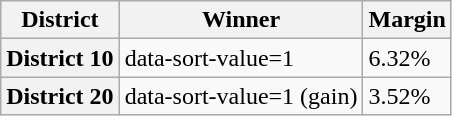<table class="wikitable sortable">
<tr>
<th>District</th>
<th>Winner</th>
<th>Margin</th>
</tr>
<tr>
<th>District 10</th>
<td>data-sort-value=1 </td>
<td>6.32%</td>
</tr>
<tr>
<th>District 20</th>
<td>data-sort-value=1  (gain)</td>
<td>3.52%</td>
</tr>
</table>
